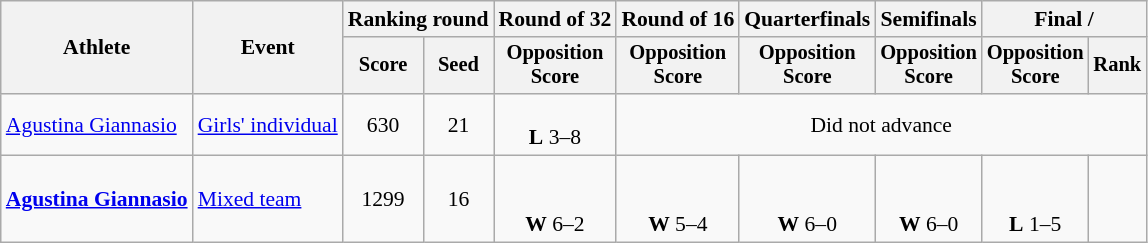<table class="wikitable" style="font-size:90%">
<tr>
<th rowspan=2>Athlete</th>
<th rowspan=2>Event</th>
<th colspan=2>Ranking round</th>
<th>Round of 32</th>
<th>Round of 16</th>
<th>Quarterfinals</th>
<th>Semifinals</th>
<th colspan=2>Final / </th>
</tr>
<tr style="font-size:95%">
<th>Score</th>
<th>Seed</th>
<th>Opposition<br>Score</th>
<th>Opposition<br>Score</th>
<th>Opposition<br>Score</th>
<th>Opposition<br>Score</th>
<th>Opposition<br>Score</th>
<th>Rank</th>
</tr>
<tr align=center>
<td align=left><a href='#'>Agustina Giannasio</a></td>
<td align=left><a href='#'>Girls' individual</a></td>
<td>630</td>
<td>21</td>
<td><br><strong>L</strong> 3–8</td>
<td colspan=5>Did not advance</td>
</tr>
<tr align=center>
<td align=left><strong><a href='#'>Agustina Giannasio</a></strong><br></td>
<td align=left><a href='#'>Mixed team</a></td>
<td>1299</td>
<td>16</td>
<td><br><br><strong>W</strong> 6–2</td>
<td><br><br><strong>W</strong> 5–4</td>
<td><br><br><strong>W</strong> 6–0</td>
<td><br><br><strong>W</strong> 6–0</td>
<td><br><br><strong>L</strong> 1–5</td>
<td></td>
</tr>
</table>
